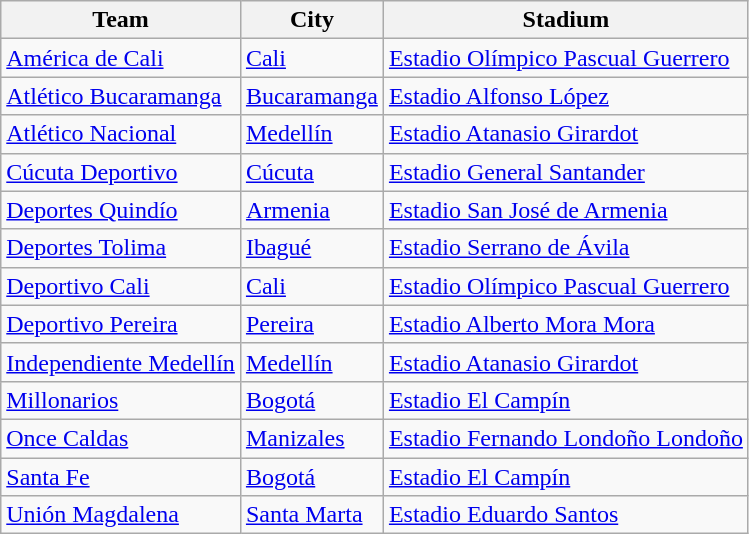<table class="wikitable sortable">
<tr>
<th>Team</th>
<th>City</th>
<th>Stadium</th>
</tr>
<tr>
<td><a href='#'>América de Cali</a></td>
<td><a href='#'>Cali</a></td>
<td><a href='#'>Estadio Olímpico Pascual Guerrero</a></td>
</tr>
<tr>
<td><a href='#'>Atlético Bucaramanga</a></td>
<td><a href='#'>Bucaramanga</a></td>
<td><a href='#'>Estadio Alfonso López</a></td>
</tr>
<tr>
<td><a href='#'>Atlético Nacional</a></td>
<td><a href='#'>Medellín</a></td>
<td><a href='#'>Estadio Atanasio Girardot</a></td>
</tr>
<tr>
<td><a href='#'>Cúcuta Deportivo</a></td>
<td><a href='#'>Cúcuta</a></td>
<td><a href='#'>Estadio General Santander</a></td>
</tr>
<tr>
<td><a href='#'>Deportes Quindío</a></td>
<td><a href='#'>Armenia</a></td>
<td><a href='#'>Estadio San José de Armenia</a></td>
</tr>
<tr>
<td><a href='#'>Deportes Tolima</a></td>
<td><a href='#'>Ibagué</a></td>
<td><a href='#'>Estadio Serrano de Ávila</a></td>
</tr>
<tr>
<td><a href='#'>Deportivo Cali</a></td>
<td><a href='#'>Cali</a></td>
<td><a href='#'>Estadio Olímpico Pascual Guerrero</a></td>
</tr>
<tr>
<td><a href='#'>Deportivo Pereira</a></td>
<td><a href='#'>Pereira</a></td>
<td><a href='#'>Estadio Alberto Mora Mora</a></td>
</tr>
<tr>
<td><a href='#'>Independiente Medellín</a></td>
<td><a href='#'>Medellín</a></td>
<td><a href='#'>Estadio Atanasio Girardot</a></td>
</tr>
<tr>
<td><a href='#'>Millonarios</a></td>
<td><a href='#'>Bogotá</a></td>
<td><a href='#'>Estadio El Campín</a></td>
</tr>
<tr>
<td><a href='#'>Once Caldas</a></td>
<td><a href='#'>Manizales</a></td>
<td><a href='#'>Estadio Fernando Londoño Londoño</a></td>
</tr>
<tr>
<td><a href='#'>Santa Fe</a></td>
<td><a href='#'>Bogotá</a></td>
<td><a href='#'>Estadio El Campín</a></td>
</tr>
<tr>
<td><a href='#'>Unión Magdalena</a></td>
<td><a href='#'>Santa Marta</a></td>
<td><a href='#'>Estadio Eduardo Santos</a></td>
</tr>
</table>
